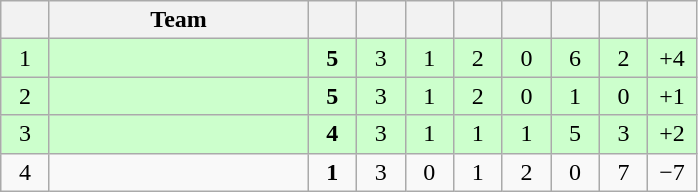<table class="wikitable" style="text-align: center;">
<tr>
<th width="25"></th>
<th width="165">Team</th>
<th width="25"></th>
<th width="25"></th>
<th width="25"></th>
<th width="25"></th>
<th width="25"></th>
<th width="25"></th>
<th width="25"></th>
<th width="25"></th>
</tr>
<tr bgcolor=#ccffcc>
<td>1</td>
<td align="left"></td>
<td><strong>5</strong></td>
<td>3</td>
<td>1</td>
<td>2</td>
<td>0</td>
<td>6</td>
<td>2</td>
<td>+4</td>
</tr>
<tr bgcolor=#ccffcc>
<td>2</td>
<td align="left"></td>
<td><strong>5</strong></td>
<td>3</td>
<td>1</td>
<td>2</td>
<td>0</td>
<td>1</td>
<td>0</td>
<td>+1</td>
</tr>
<tr bgcolor=#ccffcc>
<td>3</td>
<td align=left></td>
<td><strong>4</strong></td>
<td>3</td>
<td>1</td>
<td>1</td>
<td>1</td>
<td>5</td>
<td>3</td>
<td>+2</td>
</tr>
<tr>
<td>4</td>
<td align="left"></td>
<td><strong>1</strong></td>
<td>3</td>
<td>0</td>
<td>1</td>
<td>2</td>
<td>0</td>
<td>7</td>
<td>−7</td>
</tr>
</table>
